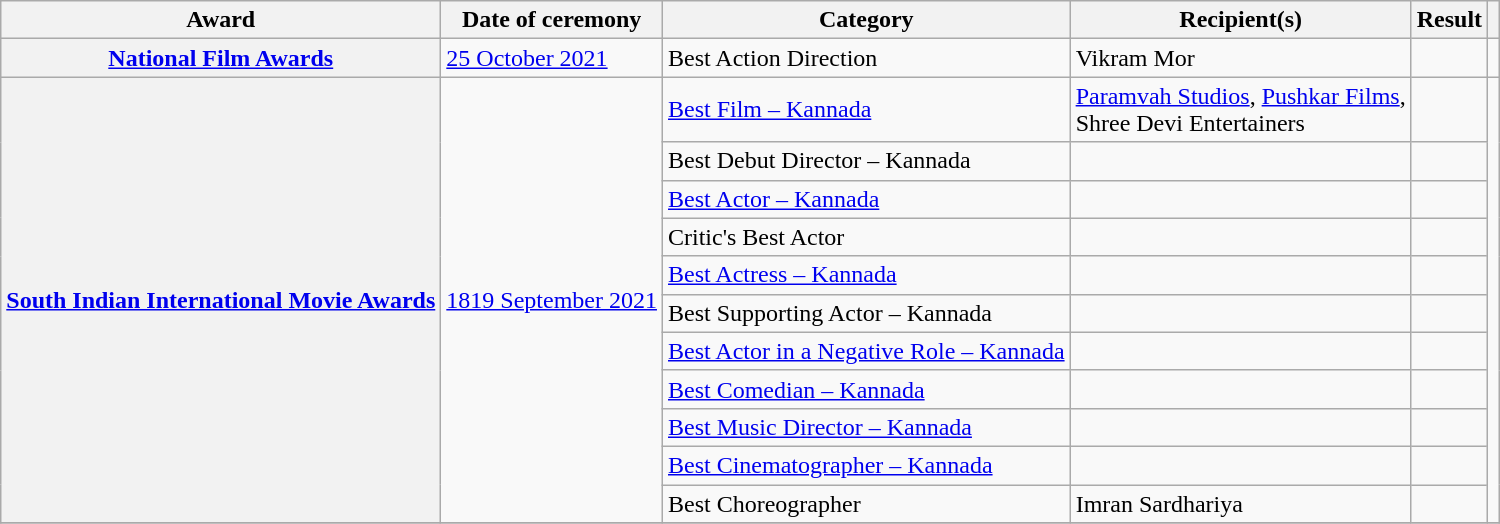<table class="wikitable plainrowheaders sortable">
<tr>
<th scope="col">Award</th>
<th scope="col">Date of ceremony</th>
<th scope="col">Category</th>
<th scope="col">Recipient(s)</th>
<th scope="col">Result</th>
<th scope="col" class="unsortable"></th>
</tr>
<tr>
<th scope="row"><a href='#'>National Film Awards</a></th>
<td><a href='#'>25 October 2021</a></td>
<td>Best Action Direction</td>
<td>Vikram Mor</td>
<td></td>
<td style="text-align:center;"></td>
</tr>
<tr>
<th scope="row" rowspan="11"><a href='#'>South Indian International Movie Awards</a></th>
<td rowspan="11"><a href='#'>1819 September 2021</a></td>
<td><a href='#'>Best Film – Kannada</a></td>
<td><a href='#'>Paramvah Studios</a>, <a href='#'>Pushkar Films</a>,<br>Shree Devi Entertainers</td>
<td></td>
<td style="text-align:center;" rowspan="11"><br></td>
</tr>
<tr>
<td>Best Debut Director – Kannada</td>
<td></td>
<td></td>
</tr>
<tr>
<td><a href='#'>Best Actor – Kannada</a></td>
<td></td>
<td></td>
</tr>
<tr>
<td>Critic's Best Actor</td>
<td></td>
<td></td>
</tr>
<tr>
<td><a href='#'>Best Actress – Kannada</a></td>
<td></td>
<td></td>
</tr>
<tr>
<td>Best Supporting Actor – Kannada</td>
<td></td>
<td></td>
</tr>
<tr>
<td><a href='#'>Best Actor in a Negative Role – Kannada</a></td>
<td></td>
<td></td>
</tr>
<tr>
<td><a href='#'>Best Comedian – Kannada</a></td>
<td></td>
<td></td>
</tr>
<tr>
<td><a href='#'>Best Music Director – Kannada</a></td>
<td></td>
<td></td>
</tr>
<tr>
<td><a href='#'>Best Cinematographer – Kannada</a></td>
<td></td>
<td></td>
</tr>
<tr>
<td>Best Choreographer</td>
<td>Imran Sardhariya</td>
<td></td>
</tr>
<tr>
</tr>
</table>
